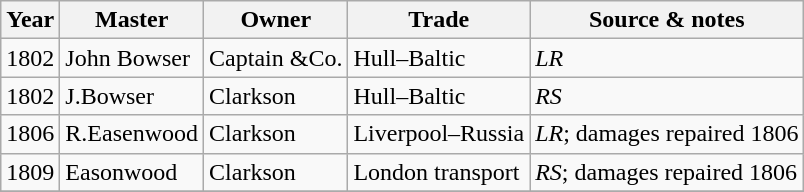<table class=" wikitable">
<tr>
<th>Year</th>
<th>Master</th>
<th>Owner</th>
<th>Trade</th>
<th>Source & notes</th>
</tr>
<tr>
<td>1802</td>
<td>John Bowser</td>
<td>Captain &Co.</td>
<td>Hull–Baltic</td>
<td><em>LR</em></td>
</tr>
<tr>
<td>1802</td>
<td>J.Bowser</td>
<td>Clarkson</td>
<td>Hull–Baltic</td>
<td><em>RS</em></td>
</tr>
<tr>
<td>1806</td>
<td>R.Easenwood</td>
<td>Clarkson</td>
<td>Liverpool–Russia</td>
<td><em>LR</em>; damages repaired 1806</td>
</tr>
<tr>
<td>1809</td>
<td>Easonwood</td>
<td>Clarkson</td>
<td>London transport</td>
<td><em>RS</em>; damages repaired 1806</td>
</tr>
<tr>
</tr>
</table>
